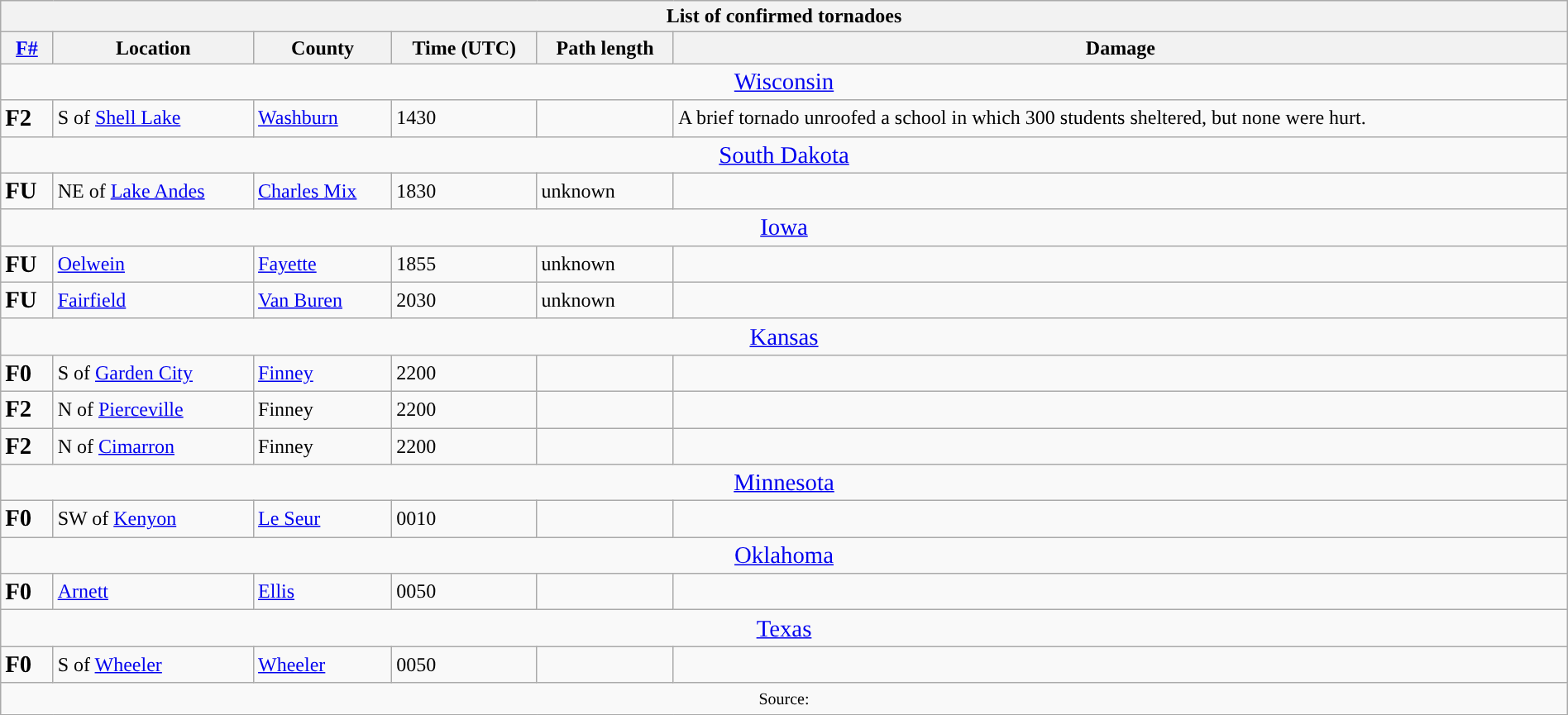<table class="wikitable collapsible" style="width:100%;">
<tr>
<th colspan="6">List of confirmed tornadoes</th>
</tr>
<tr>
<th><a href='#'>F#</a></th>
<th>Location</th>
<th>County</th>
<th>Time (UTC)</th>
<th>Path length</th>
<th>Damage</th>
</tr>
<tr>
<td colspan="7" style="text-align:center;"><big><a href='#'>Wisconsin</a></big></td>
</tr>
<tr>
<td><big><strong>F2</strong></big></td>
<td>S of <a href='#'>Shell Lake</a></td>
<td><a href='#'>Washburn</a></td>
<td>1430</td>
<td></td>
<td>A brief tornado unroofed a school in which 300 students sheltered, but none were hurt.</td>
</tr>
<tr>
<td colspan="7" style="text-align:center;"><big><a href='#'>South Dakota</a></big></td>
</tr>
<tr>
<td><big><strong>FU</strong></big></td>
<td>NE of <a href='#'>Lake Andes</a></td>
<td><a href='#'>Charles Mix</a></td>
<td>1830</td>
<td>unknown</td>
<td></td>
</tr>
<tr>
<td colspan="7" style="text-align:center;"><big><a href='#'>Iowa</a></big></td>
</tr>
<tr>
<td><big><strong>FU</strong></big></td>
<td><a href='#'>Oelwein</a></td>
<td><a href='#'>Fayette</a></td>
<td>1855</td>
<td>unknown</td>
<td></td>
</tr>
<tr>
<td><big><strong>FU</strong></big></td>
<td><a href='#'>Fairfield</a></td>
<td><a href='#'>Van Buren</a></td>
<td>2030</td>
<td>unknown</td>
<td></td>
</tr>
<tr>
<td colspan="7" style="text-align:center;"><big><a href='#'>Kansas</a></big></td>
</tr>
<tr>
<td><big><strong>F0</strong></big></td>
<td>S of <a href='#'>Garden City</a></td>
<td><a href='#'>Finney</a></td>
<td>2200</td>
<td></td>
<td></td>
</tr>
<tr>
<td><big><strong>F2</strong></big></td>
<td>N of <a href='#'>Pierceville</a></td>
<td>Finney</td>
<td>2200</td>
<td></td>
<td></td>
</tr>
<tr>
<td><big><strong>F2</strong></big></td>
<td>N of <a href='#'>Cimarron</a></td>
<td>Finney</td>
<td>2200</td>
<td></td>
<td></td>
</tr>
<tr>
<td colspan="7" style="text-align:center;"><big><a href='#'>Minnesota</a></big></td>
</tr>
<tr>
<td><big><strong>F0</strong></big></td>
<td>SW of <a href='#'>Kenyon</a></td>
<td><a href='#'>Le Seur</a></td>
<td>0010</td>
<td></td>
<td></td>
</tr>
<tr>
<td colspan="7" style="text-align:center;"><big><a href='#'>Oklahoma</a></big></td>
</tr>
<tr>
<td><big><strong>F0</strong></big></td>
<td><a href='#'>Arnett</a></td>
<td><a href='#'>Ellis</a></td>
<td>0050</td>
<td></td>
<td></td>
</tr>
<tr>
<td colspan="7" style="text-align:center;"><big><a href='#'>Texas</a></big></td>
</tr>
<tr>
<td><big><strong>F0</strong></big></td>
<td>S of <a href='#'>Wheeler</a></td>
<td><a href='#'>Wheeler</a></td>
<td>0050</td>
<td></td>
<td></td>
</tr>
<tr>
<td colspan="7" align=center><small>Source: </small></td>
</tr>
<tr>
</tr>
</table>
